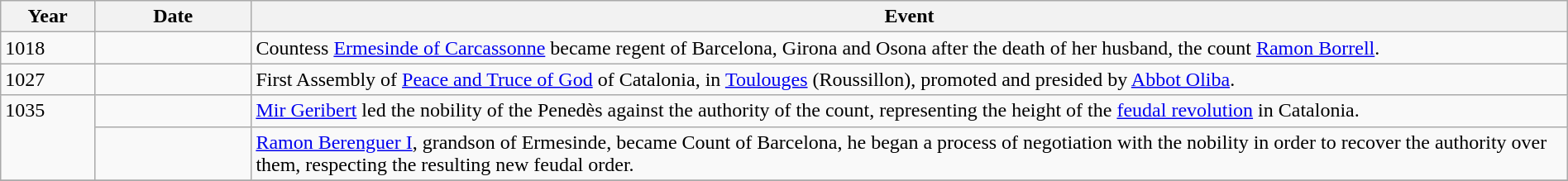<table class="wikitable" width="100%">
<tr>
<th style="width:6%">Year</th>
<th style="width:10%">Date</th>
<th>Event</th>
</tr>
<tr>
<td>1018</td>
<td></td>
<td>Countess <a href='#'>Ermesinde of Carcassonne</a> became regent of Barcelona, Girona and Osona after the death of her husband, the count <a href='#'>Ramon Borrell</a>.</td>
</tr>
<tr>
<td>1027</td>
<td></td>
<td>First Assembly of <a href='#'>Peace and Truce of God</a> of Catalonia, in <a href='#'>Toulouges</a> (Roussillon), promoted and presided by <a href='#'>Abbot Oliba</a>.</td>
</tr>
<tr>
<td rowspan="2" valign="top">1035</td>
<td></td>
<td><a href='#'>Mir Geribert</a> led the nobility of the Penedès against the authority of the count, representing the height of the <a href='#'>feudal revolution</a> in Catalonia.</td>
</tr>
<tr>
<td></td>
<td><a href='#'>Ramon Berenguer I</a>, grandson of Ermesinde, became Count of Barcelona, he began a process of negotiation with the nobility in order to recover the authority over them, respecting the resulting new feudal order.</td>
</tr>
<tr>
</tr>
</table>
